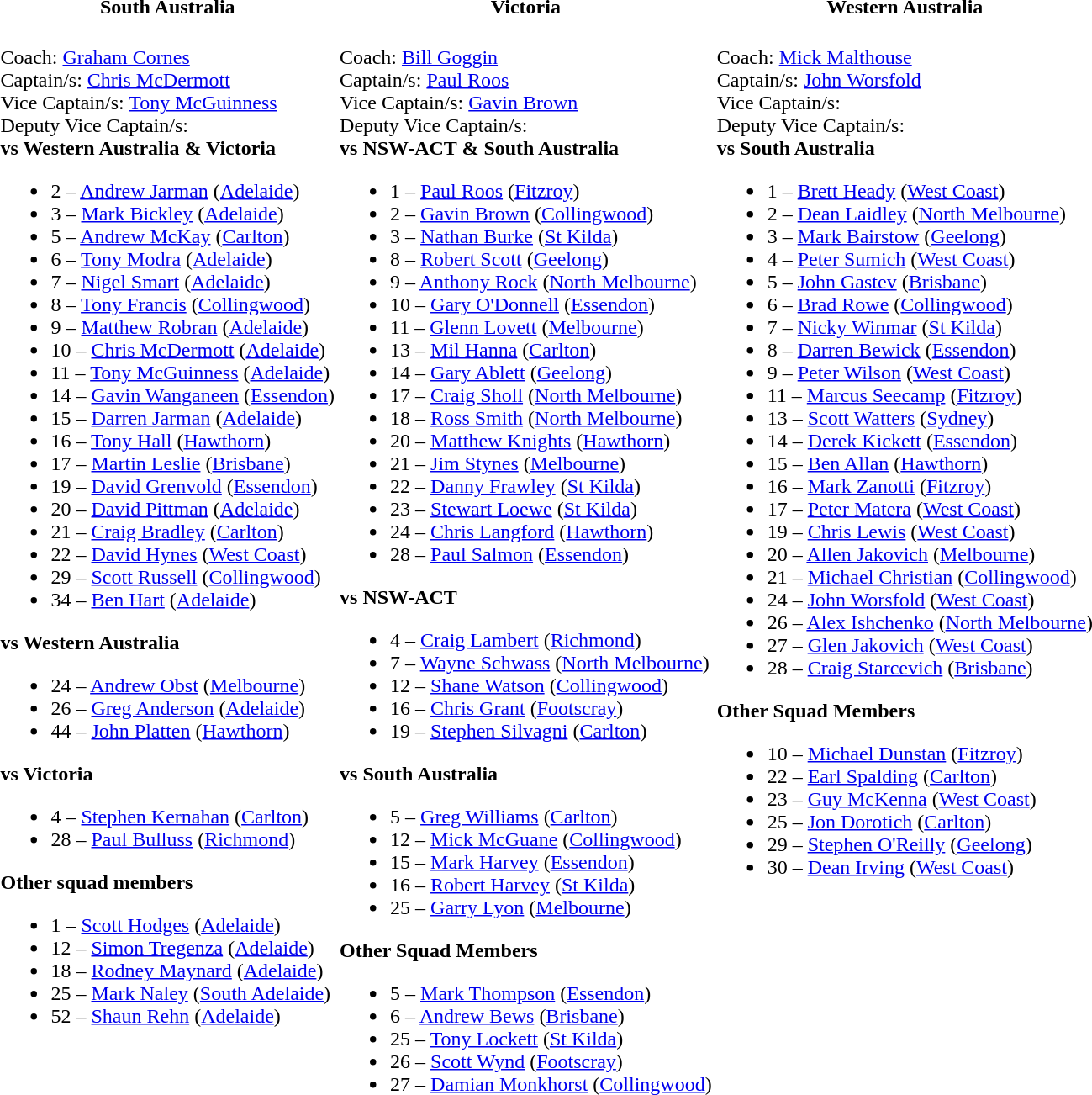<table>
<tr>
<th>South Australia </th>
<th>Victoria </th>
<th>Western Australia </th>
</tr>
<tr valign="top">
<td><br>Coach: <a href='#'>Graham Cornes</a><br>
Captain/s: <a href='#'>Chris McDermott</a><br>
Vice Captain/s: <a href='#'>Tony McGuinness</a><br>
Deputy Vice Captain/s: <br>
<strong>vs Western Australia & Victoria</strong><ul><li>2 – <a href='#'>Andrew Jarman</a> (<a href='#'>Adelaide</a>)</li><li>3 – <a href='#'>Mark Bickley</a> (<a href='#'>Adelaide</a>)</li><li>5 – <a href='#'>Andrew McKay</a> (<a href='#'>Carlton</a>)</li><li>6 – <a href='#'>Tony Modra</a>  (<a href='#'>Adelaide</a>)</li><li>7 – <a href='#'>Nigel Smart</a> (<a href='#'>Adelaide</a>)</li><li>8 – <a href='#'>Tony Francis</a> (<a href='#'>Collingwood</a>)</li><li>9 – <a href='#'>Matthew Robran</a> (<a href='#'>Adelaide</a>)</li><li>10 – <a href='#'>Chris McDermott</a> (<a href='#'>Adelaide</a>)</li><li>11 – <a href='#'>Tony McGuinness</a> (<a href='#'>Adelaide</a>)</li><li>14 – <a href='#'>Gavin Wanganeen</a> (<a href='#'>Essendon</a>)</li><li>15 – <a href='#'>Darren Jarman</a> (<a href='#'>Adelaide</a>)</li><li>16 – <a href='#'>Tony Hall</a> (<a href='#'>Hawthorn</a>)</li><li>17 – <a href='#'>Martin Leslie</a> (<a href='#'>Brisbane</a>)</li><li>19 – <a href='#'>David Grenvold</a> (<a href='#'>Essendon</a>)</li><li>20 – <a href='#'>David Pittman</a> (<a href='#'>Adelaide</a>)</li><li>21 – <a href='#'>Craig Bradley</a> (<a href='#'>Carlton</a>)</li><li>22 – <a href='#'>David Hynes</a> (<a href='#'>West Coast</a>)</li><li>29 – <a href='#'>Scott Russell</a> (<a href='#'>Collingwood</a>)</li><li>34 – <a href='#'>Ben Hart</a> (<a href='#'>Adelaide</a>)</li></ul><strong>vs Western Australia</strong><ul><li>24 – <a href='#'>Andrew Obst</a> (<a href='#'>Melbourne</a>)</li><li>26 – <a href='#'>Greg Anderson</a> (<a href='#'>Adelaide</a>)</li><li>44 – <a href='#'>John Platten</a> (<a href='#'>Hawthorn</a>)</li></ul><strong>vs Victoria</strong><ul><li>4 – <a href='#'>Stephen Kernahan</a> (<a href='#'>Carlton</a>)</li><li>28 – <a href='#'>Paul Bulluss</a> (<a href='#'>Richmond</a>)</li></ul><strong>Other squad members</strong><ul><li>1 – <a href='#'>Scott Hodges</a> (<a href='#'>Adelaide</a>)</li><li>12 – <a href='#'>Simon Tregenza</a> (<a href='#'>Adelaide</a>)</li><li>18 – <a href='#'>Rodney Maynard</a> (<a href='#'>Adelaide</a>)</li><li>25 – <a href='#'>Mark Naley</a> (<a href='#'>South Adelaide</a>)</li><li>52 – <a href='#'>Shaun Rehn</a> (<a href='#'>Adelaide</a>)</li></ul></td>
<td><br>Coach: <a href='#'>Bill Goggin</a><br>
Captain/s: <a href='#'>Paul Roos</a><br>
Vice Captain/s: <a href='#'>Gavin Brown</a><br>
Deputy Vice Captain/s: <br>
<strong>vs NSW-ACT & South Australia</strong><ul><li>1 – <a href='#'>Paul Roos</a> (<a href='#'>Fitzroy</a>)</li><li>2 – <a href='#'>Gavin Brown</a> (<a href='#'>Collingwood</a>)</li><li>3 – <a href='#'>Nathan Burke</a> (<a href='#'>St Kilda</a>)</li><li>8 – <a href='#'>Robert Scott</a> (<a href='#'>Geelong</a>)</li><li>9 – <a href='#'>Anthony Rock</a> (<a href='#'>North Melbourne</a>)</li><li>10 – <a href='#'>Gary O'Donnell</a> (<a href='#'>Essendon</a>)</li><li>11 – <a href='#'>Glenn Lovett</a> (<a href='#'>Melbourne</a>)</li><li>13 – <a href='#'>Mil Hanna</a> (<a href='#'>Carlton</a>)</li><li>14 – <a href='#'>Gary Ablett</a> (<a href='#'>Geelong</a>)</li><li>17 – <a href='#'>Craig Sholl</a> (<a href='#'>North Melbourne</a>)</li><li>18 – <a href='#'>Ross Smith</a> (<a href='#'>North Melbourne</a>)</li><li>20 – <a href='#'>Matthew Knights</a> (<a href='#'>Hawthorn</a>)</li><li>21 – <a href='#'>Jim Stynes</a> (<a href='#'>Melbourne</a>)</li><li>22 – <a href='#'>Danny Frawley</a> (<a href='#'>St Kilda</a>)</li><li>23 – <a href='#'>Stewart Loewe</a> (<a href='#'>St Kilda</a>)</li><li>24 – <a href='#'>Chris Langford</a> (<a href='#'>Hawthorn</a>)</li><li>28 – <a href='#'>Paul Salmon</a> (<a href='#'>Essendon</a>)</li></ul><strong>vs NSW-ACT</strong><ul><li>4 – <a href='#'>Craig Lambert</a> (<a href='#'>Richmond</a>)</li><li>7 – <a href='#'>Wayne Schwass</a> (<a href='#'>North Melbourne</a>)</li><li>12 – <a href='#'>Shane Watson</a> (<a href='#'>Collingwood</a>)</li><li>16 – <a href='#'>Chris Grant</a> (<a href='#'>Footscray</a>)</li><li>19 – <a href='#'>Stephen Silvagni</a> (<a href='#'>Carlton</a>)</li></ul><strong>vs South Australia</strong><ul><li>5 – <a href='#'>Greg Williams</a> (<a href='#'>Carlton</a>)</li><li>12 – <a href='#'>Mick McGuane</a> (<a href='#'>Collingwood</a>)</li><li>15 – <a href='#'>Mark Harvey</a> (<a href='#'>Essendon</a>)</li><li>16 – <a href='#'>Robert Harvey</a> (<a href='#'>St Kilda</a>)</li><li>25 – <a href='#'>Garry Lyon</a> (<a href='#'>Melbourne</a>)</li></ul><strong>Other Squad Members</strong><ul><li>5 – <a href='#'>Mark Thompson</a> (<a href='#'>Essendon</a>)</li><li>6 – <a href='#'>Andrew Bews</a> (<a href='#'>Brisbane</a>)</li><li>25 – <a href='#'>Tony Lockett</a> (<a href='#'>St Kilda</a>)</li><li>26 – <a href='#'>Scott Wynd</a> (<a href='#'>Footscray</a>)</li><li>27 – <a href='#'>Damian Monkhorst</a> (<a href='#'>Collingwood</a>)</li></ul></td>
<td><br>Coach: <a href='#'>Mick Malthouse</a><br>
Captain/s: <a href='#'>John Worsfold</a><br>
Vice Captain/s: <br>
Deputy Vice Captain/s: <br>
<strong>vs South Australia</strong><ul><li>1 – <a href='#'>Brett Heady</a> (<a href='#'>West Coast</a>)</li><li>2 – <a href='#'>Dean Laidley</a> (<a href='#'>North Melbourne</a>)</li><li>3 – <a href='#'>Mark Bairstow</a> (<a href='#'>Geelong</a>)</li><li>4 – <a href='#'>Peter Sumich</a> (<a href='#'>West Coast</a>)</li><li>5 – <a href='#'>John Gastev</a> (<a href='#'>Brisbane</a>)</li><li>6 – <a href='#'>Brad Rowe</a> (<a href='#'>Collingwood</a>)</li><li>7 – <a href='#'>Nicky Winmar</a> (<a href='#'>St Kilda</a>)</li><li>8 – <a href='#'>Darren Bewick</a> (<a href='#'>Essendon</a>)</li><li>9 – <a href='#'>Peter Wilson</a> (<a href='#'>West Coast</a>)</li><li>11 – <a href='#'>Marcus Seecamp</a> (<a href='#'>Fitzroy</a>)</li><li>13 – <a href='#'>Scott Watters</a> (<a href='#'>Sydney</a>)</li><li>14 – <a href='#'>Derek Kickett</a> (<a href='#'>Essendon</a>)</li><li>15 – <a href='#'>Ben Allan</a> (<a href='#'>Hawthorn</a>)</li><li>16 – <a href='#'>Mark Zanotti</a> (<a href='#'>Fitzroy</a>)</li><li>17 – <a href='#'>Peter Matera</a> (<a href='#'>West Coast</a>)</li><li>19 – <a href='#'>Chris Lewis</a> (<a href='#'>West Coast</a>)</li><li>20 – <a href='#'>Allen Jakovich</a> (<a href='#'>Melbourne</a>)</li><li>21 – <a href='#'>Michael Christian</a> (<a href='#'>Collingwood</a>)</li><li>24 – <a href='#'>John Worsfold</a> (<a href='#'>West Coast</a>)</li><li>26 – <a href='#'>Alex Ishchenko</a> (<a href='#'>North Melbourne</a>)</li><li>27 – <a href='#'>Glen Jakovich</a> (<a href='#'>West Coast</a>)</li><li>28 – <a href='#'>Craig Starcevich</a> (<a href='#'>Brisbane</a>)</li></ul><strong>Other Squad Members</strong><ul><li>10 – <a href='#'>Michael Dunstan</a> (<a href='#'>Fitzroy</a>)</li><li>22 – <a href='#'>Earl Spalding</a> (<a href='#'>Carlton</a>)</li><li>23 – <a href='#'>Guy McKenna</a> (<a href='#'>West Coast</a>)</li><li>25 – <a href='#'>Jon Dorotich</a> (<a href='#'>Carlton</a>)</li><li>29 – <a href='#'>Stephen O'Reilly</a> (<a href='#'>Geelong</a>)</li><li>30 – <a href='#'>Dean Irving</a> (<a href='#'>West Coast</a>)</li></ul></td>
</tr>
</table>
